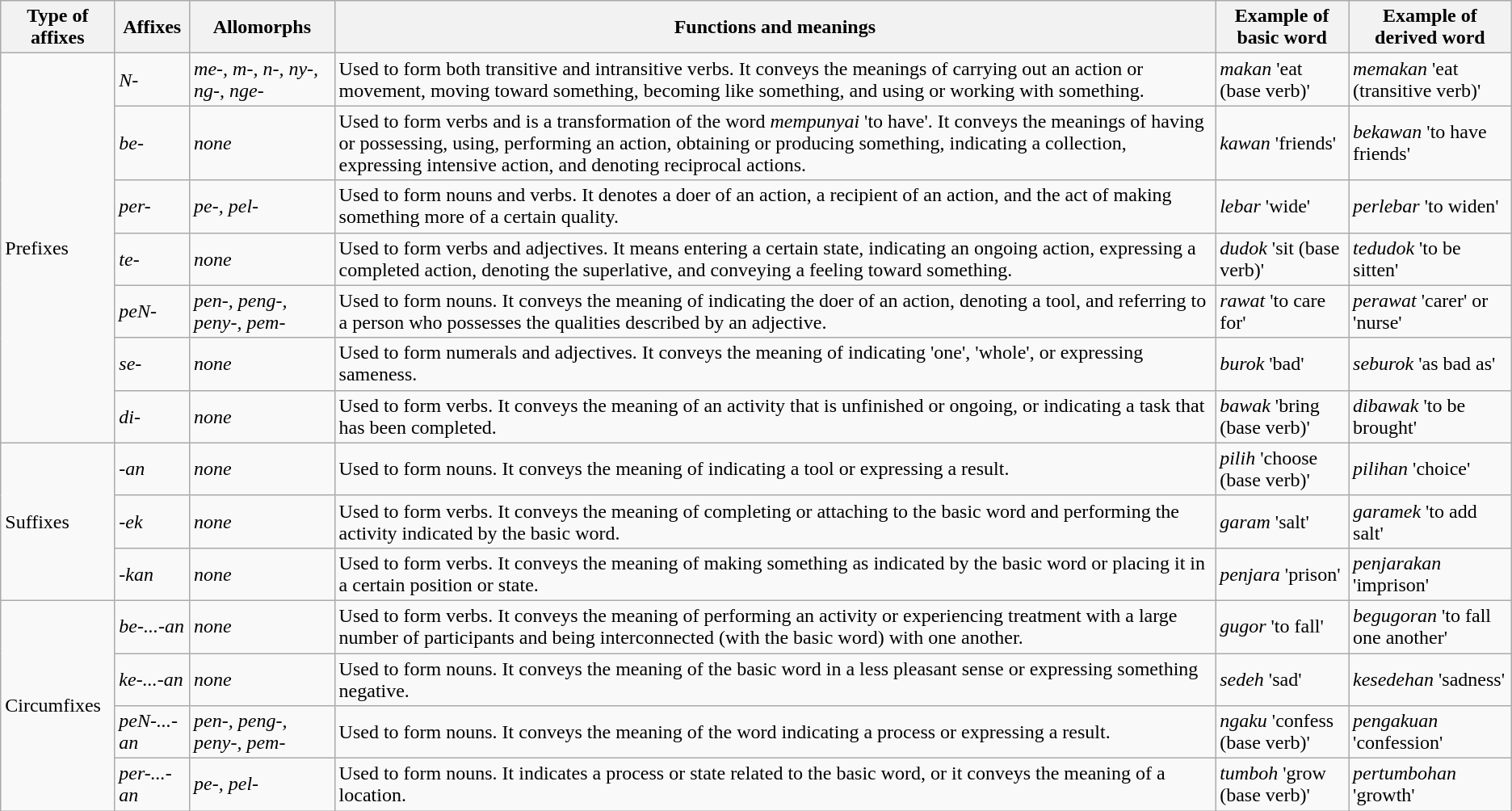<table class="wikitable">
<tr>
<th>Type of affixes</th>
<th>Affixes</th>
<th>Allomorphs</th>
<th>Functions and meanings</th>
<th>Example of basic word</th>
<th>Example of derived word</th>
</tr>
<tr>
<td rowspan="7">Prefixes</td>
<td><em>N-</em></td>
<td><em>me-, m-, n-, ny-, ng-, nge-</em></td>
<td>Used to form both transitive and intransitive verbs. It conveys the meanings of carrying out an action or movement, moving toward something, becoming like something, and using or working with something.</td>
<td><em>makan</em> 'eat (base verb)'</td>
<td><em>memakan</em> 'eat (transitive verb)'</td>
</tr>
<tr>
<td><em>be-</em></td>
<td><em>none</em></td>
<td>Used to form verbs and is a transformation of the word <em>mempunyai</em> 'to have'. It conveys the meanings of having or possessing, using, performing an action, obtaining or producing something, indicating a collection, expressing intensive action, and denoting reciprocal actions.</td>
<td><em>kawan</em> 'friends'</td>
<td><em>bekawan</em> 'to have friends'</td>
</tr>
<tr>
<td><em>per-</em></td>
<td><em>pe-, pel-</em></td>
<td>Used to form nouns and verbs. It denotes a doer of an action, a recipient of an action, and the act of making something more of a certain quality.</td>
<td><em>lebar</em> 'wide'</td>
<td><em>perlebar</em> 'to widen'</td>
</tr>
<tr>
<td><em>te-</em></td>
<td><em>none</em></td>
<td>Used to form verbs and adjectives. It means entering a certain state, indicating an ongoing action, expressing a completed action, denoting the superlative, and conveying a feeling toward something.</td>
<td><em>dudok</em> 'sit (base verb)'</td>
<td><em>tedudok</em> 'to be sitten'</td>
</tr>
<tr>
<td><em>peN-</em></td>
<td><em>pen-, peng-, peny-, pem-</em></td>
<td>Used to form nouns. It conveys the meaning of indicating the doer of an action, denoting a tool, and referring to a person who possesses the qualities described by an adjective.</td>
<td><em>rawat</em> 'to care for'</td>
<td><em>perawat</em> 'carer' or 'nurse'</td>
</tr>
<tr>
<td><em>se-</em></td>
<td><em>none</em></td>
<td>Used to form numerals and adjectives. It conveys the meaning of indicating 'one', 'whole', or expressing sameness.</td>
<td><em>burok</em> 'bad'</td>
<td><em>seburok</em> 'as bad as'</td>
</tr>
<tr>
<td><em>di-</em></td>
<td><em>none</em></td>
<td>Used to form verbs. It conveys the meaning of an activity that is unfinished or ongoing, or indicating a task that has been completed.</td>
<td><em>bawak</em> 'bring (base verb)'</td>
<td><em>dibawak</em> 'to be brought'</td>
</tr>
<tr>
<td rowspan="3">Suffixes</td>
<td><em>-an</em></td>
<td><em>none</em></td>
<td>Used to form nouns. It conveys the meaning of indicating a tool or expressing a result.</td>
<td><em>pilih</em> 'choose (base verb)'</td>
<td><em>pilihan</em> 'choice'</td>
</tr>
<tr>
<td>-<em>ek</em></td>
<td><em>none</em></td>
<td>Used to form verbs. It conveys the meaning of completing or attaching to the basic word and performing the activity indicated by the basic word.</td>
<td><em>garam</em> 'salt'</td>
<td><em>garamek</em> 'to add salt'</td>
</tr>
<tr>
<td><em>-kan</em></td>
<td><em>none</em></td>
<td>Used to form verbs. It conveys the meaning of making something as indicated by the basic word or placing it in a certain position or state.</td>
<td><em>penjara</em> 'prison'</td>
<td><em>penjarakan</em> 'imprison'</td>
</tr>
<tr>
<td rowspan="4">Circumfixes</td>
<td><em>be-...-an</em></td>
<td><em>none</em></td>
<td>Used to form verbs. It conveys the meaning of performing an activity or experiencing treatment with a large number of participants and being interconnected (with the basic word) with one another.</td>
<td><em>gugor</em> 'to fall'</td>
<td><em>begugoran</em> 'to fall one another'</td>
</tr>
<tr>
<td><em>ke-...-an</em></td>
<td><em>none</em></td>
<td>Used to form nouns. It conveys the meaning of the basic word in a less pleasant sense or expressing something negative.</td>
<td><em>sedeh</em> 'sad'</td>
<td><em>kesedehan</em> 'sadness'</td>
</tr>
<tr>
<td><em>peN-...-an</em></td>
<td><em>pen-, peng-, peny-, pem-</em></td>
<td>Used to form nouns. It conveys the meaning of the word indicating a process or expressing a result.</td>
<td><em>ngaku</em> 'confess (base verb)'</td>
<td><em>pengakuan</em> 'confession'</td>
</tr>
<tr>
<td><em>per-...-an</em></td>
<td><em>pe-, pel-</em></td>
<td>Used to form nouns. It indicates a process or state related to the basic word, or it conveys the meaning of a location.</td>
<td><em>tumboh</em> 'grow (base verb)'</td>
<td><em>pertumbohan</em> 'growth'</td>
</tr>
</table>
